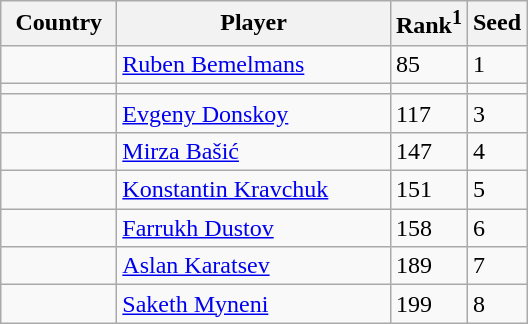<table class="sortable wikitable">
<tr>
<th width="70">Country</th>
<th width="175">Player</th>
<th>Rank<sup>1</sup></th>
<th>Seed</th>
</tr>
<tr>
<td></td>
<td><a href='#'>Ruben Bemelmans</a></td>
<td>85</td>
<td>1</td>
</tr>
<tr>
<td></td>
<td></td>
<td></td>
<td></td>
</tr>
<tr>
<td></td>
<td><a href='#'>Evgeny Donskoy</a></td>
<td>117</td>
<td>3</td>
</tr>
<tr>
<td></td>
<td><a href='#'>Mirza Bašić</a></td>
<td>147</td>
<td>4</td>
</tr>
<tr>
<td></td>
<td><a href='#'>Konstantin Kravchuk</a></td>
<td>151</td>
<td>5</td>
</tr>
<tr>
<td></td>
<td><a href='#'>Farrukh Dustov</a></td>
<td>158</td>
<td>6</td>
</tr>
<tr>
<td></td>
<td><a href='#'>Aslan Karatsev</a></td>
<td>189</td>
<td>7</td>
</tr>
<tr>
<td></td>
<td><a href='#'>Saketh Myneni</a></td>
<td>199</td>
<td>8</td>
</tr>
</table>
